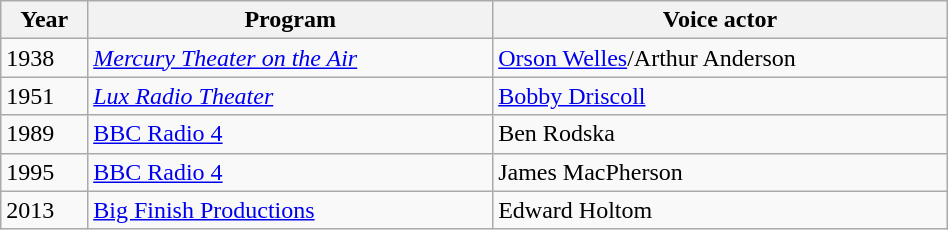<table class="wikitable" style="width:50%;">
<tr>
<th>Year</th>
<th>Program</th>
<th>Voice actor</th>
</tr>
<tr>
<td>1938</td>
<td><em><a href='#'>Mercury Theater on the Air</a></em></td>
<td><a href='#'>Orson Welles</a>/Arthur Anderson</td>
</tr>
<tr>
<td>1951</td>
<td><em><a href='#'>Lux Radio Theater</a></em></td>
<td><a href='#'>Bobby Driscoll</a></td>
</tr>
<tr>
<td>1989</td>
<td><a href='#'>BBC Radio 4</a></td>
<td>Ben Rodska</td>
</tr>
<tr>
<td>1995</td>
<td><a href='#'>BBC Radio 4</a></td>
<td>James MacPherson</td>
</tr>
<tr>
<td>2013</td>
<td><a href='#'>Big Finish Productions</a></td>
<td>Edward Holtom</td>
</tr>
</table>
